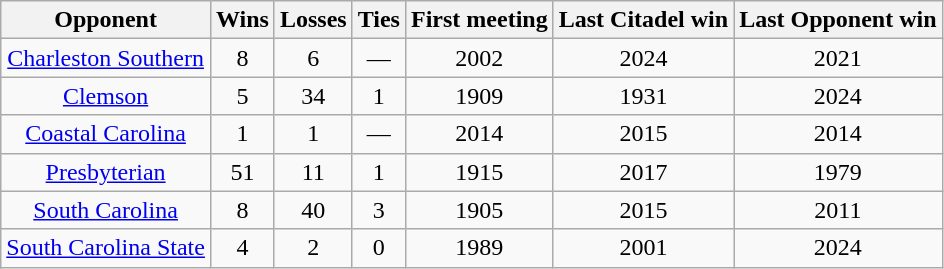<table class="wikitable">
<tr>
<th>Opponent</th>
<th>Wins</th>
<th>Losses</th>
<th>Ties</th>
<th>First meeting</th>
<th>Last Citadel win</th>
<th>Last Opponent win</th>
</tr>
<tr align="center">
<td><a href='#'>Charleston Southern</a></td>
<td>8</td>
<td>6</td>
<td>—</td>
<td>2002</td>
<td>2024</td>
<td>2021</td>
</tr>
<tr align="center">
<td><a href='#'>Clemson</a></td>
<td>5</td>
<td>34</td>
<td>1</td>
<td>1909</td>
<td>1931</td>
<td>2024</td>
</tr>
<tr align="center">
<td><a href='#'>Coastal Carolina</a></td>
<td>1</td>
<td>1</td>
<td>—</td>
<td>2014</td>
<td>2015</td>
<td>2014</td>
</tr>
<tr align="center">
<td><a href='#'>Presbyterian</a></td>
<td>51</td>
<td>11</td>
<td>1</td>
<td>1915</td>
<td>2017</td>
<td>1979</td>
</tr>
<tr align="center">
<td><a href='#'>South Carolina</a></td>
<td>8</td>
<td>40</td>
<td>3</td>
<td>1905</td>
<td>2015</td>
<td>2011</td>
</tr>
<tr align="center">
<td><a href='#'>South Carolina State</a></td>
<td>4</td>
<td>2</td>
<td>0</td>
<td>1989</td>
<td>2001</td>
<td>2024</td>
</tr>
</table>
